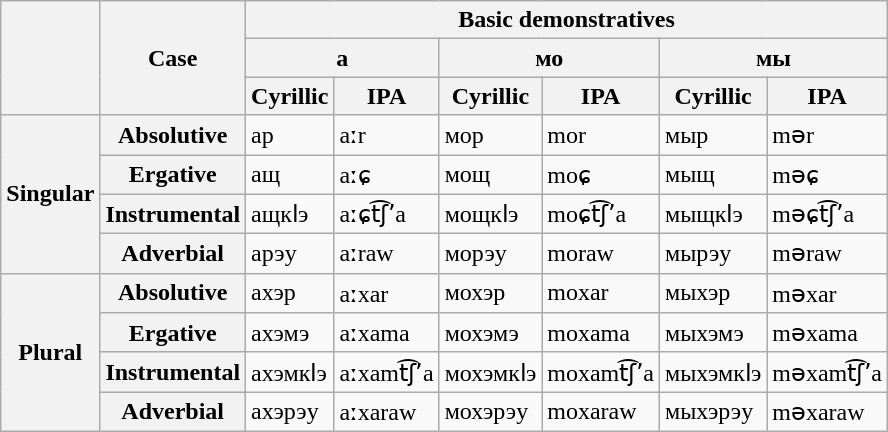<table class="wikitable">
<tr>
<th rowspan=3></th>
<th rowspan=3>Case</th>
<th colspan=12>Basic demonstratives</th>
</tr>
<tr>
<th colspan=2>а</th>
<th colspan=2>мо</th>
<th colspan=2>мы</th>
</tr>
<tr>
<th>Cyrillic</th>
<th>IPA</th>
<th>Cyrillic</th>
<th>IPA</th>
<th>Cyrillic</th>
<th>IPA</th>
</tr>
<tr>
<th rowspan=4>Singular</th>
<th>Absolutive</th>
<td>ар</td>
<td>aːr</td>
<td>мор</td>
<td>mor</td>
<td>мыр</td>
<td>mər</td>
</tr>
<tr>
<th>Ergative</th>
<td>ащ</td>
<td>aːɕ</td>
<td>мощ</td>
<td>moɕ</td>
<td>мыщ</td>
<td>məɕ</td>
</tr>
<tr>
<th>Instrumental</th>
<td>ащкӏэ</td>
<td>aːɕt͡ʃʼa</td>
<td>мощкӏэ</td>
<td>moɕt͡ʃʼa</td>
<td>мыщкӏэ</td>
<td>məɕt͡ʃʼa</td>
</tr>
<tr>
<th>Adverbial</th>
<td>арэу</td>
<td>aːraw</td>
<td>морэу</td>
<td>moraw</td>
<td>мырэу</td>
<td>məraw</td>
</tr>
<tr>
<th rowspan=4>Plural</th>
<th>Absolutive</th>
<td>ахэр</td>
<td>aːxar</td>
<td>мохэр</td>
<td>moxar</td>
<td>мыхэр</td>
<td>məxar</td>
</tr>
<tr>
<th>Ergative</th>
<td>ахэмэ</td>
<td>aːxama</td>
<td>мохэмэ</td>
<td>moxama</td>
<td>мыхэмэ</td>
<td>məxama</td>
</tr>
<tr>
<th>Instrumental</th>
<td>ахэмкӏэ</td>
<td>aːxamt͡ʃʼa</td>
<td>мохэмкӏэ</td>
<td>moxamt͡ʃʼa</td>
<td>мыхэмкӏэ</td>
<td>məxamt͡ʃʼa</td>
</tr>
<tr>
<th>Adverbial</th>
<td>ахэрэу</td>
<td>aːxaraw</td>
<td>мохэрэу</td>
<td>moxaraw</td>
<td>мыхэрэу</td>
<td>məxaraw</td>
</tr>
</table>
